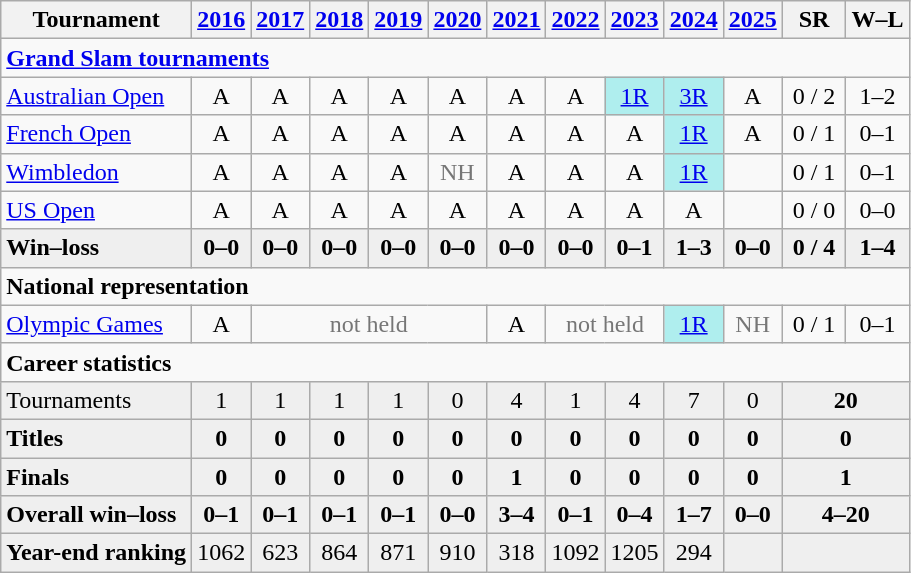<table class=wikitable style=text-align:center>
<tr>
<th>Tournament</th>
<th><a href='#'>2016</a></th>
<th><a href='#'>2017</a></th>
<th><a href='#'>2018</a></th>
<th><a href='#'>2019</a></th>
<th><a href='#'>2020</a></th>
<th><a href='#'>2021</a></th>
<th><a href='#'>2022</a></th>
<th><a href='#'>2023</a></th>
<th><a href='#'>2024</a></th>
<th><a href='#'>2025</a></th>
<th width=35>SR</th>
<th width=35>W–L</th>
</tr>
<tr>
<td colspan="13" align="left"><strong><a href='#'>Grand Slam tournaments</a></strong></td>
</tr>
<tr>
<td align=left><a href='#'>Australian Open</a></td>
<td>A</td>
<td>A</td>
<td>A</td>
<td>A</td>
<td>A</td>
<td>A</td>
<td>A</td>
<td bgcolor=afeeee><a href='#'>1R</a></td>
<td bgcolor=afeeee><a href='#'>3R</a></td>
<td>A</td>
<td>0 / 2</td>
<td>1–2</td>
</tr>
<tr>
<td align=left><a href='#'>French Open</a></td>
<td>A</td>
<td>A</td>
<td>A</td>
<td>A</td>
<td>A</td>
<td>A</td>
<td>A</td>
<td>A</td>
<td bgcolor=afeeee><a href='#'>1R</a></td>
<td>A</td>
<td>0 / 1</td>
<td>0–1</td>
</tr>
<tr>
<td align=left><a href='#'>Wimbledon</a></td>
<td>A</td>
<td>A</td>
<td>A</td>
<td>A</td>
<td style="color:#767676;">NH</td>
<td>A</td>
<td>A</td>
<td>A</td>
<td bgcolor=afeeee><a href='#'>1R</a></td>
<td></td>
<td>0 / 1</td>
<td>0–1</td>
</tr>
<tr>
<td align=left><a href='#'>US Open</a></td>
<td>A</td>
<td>A</td>
<td>A</td>
<td>A</td>
<td>A</td>
<td>A</td>
<td>A</td>
<td>A</td>
<td>A</td>
<td></td>
<td>0 / 0</td>
<td>0–0</td>
</tr>
<tr style="font-weight:bold; background:#efefef;">
<td style=text-align:left>Win–loss</td>
<td>0–0</td>
<td>0–0</td>
<td>0–0</td>
<td>0–0</td>
<td>0–0</td>
<td>0–0</td>
<td>0–0</td>
<td>0–1</td>
<td>1–3</td>
<td>0–0</td>
<td>0 / 4</td>
<td>1–4</td>
</tr>
<tr>
<td colspan="13" align="left"><strong>National representation</strong></td>
</tr>
<tr>
<td align=left><a href='#'>Olympic Games</a></td>
<td>A</td>
<td colspan=4 style=color:#767676>not held</td>
<td>A</td>
<td colspan=2 style=color:#767676>not held</td>
<td bgcolor=afeeee><a href='#'>1R</a></td>
<td style=color:#767676>NH</td>
<td>0 / 1</td>
<td>0–1</td>
</tr>
<tr>
<td colspan="13" align="left"><strong>Career statistics</strong></td>
</tr>
<tr bgcolor=efefef>
<td align=left>Tournaments</td>
<td>1</td>
<td>1</td>
<td>1</td>
<td>1</td>
<td>0</td>
<td>4</td>
<td>1</td>
<td>4</td>
<td>7</td>
<td>0</td>
<td colspan="2"><strong>20</strong></td>
</tr>
<tr style="font-weight:bold;background:#efefef">
<td style=text-align:left>Titles</td>
<td>0</td>
<td>0</td>
<td>0</td>
<td>0</td>
<td>0</td>
<td>0</td>
<td>0</td>
<td>0</td>
<td>0</td>
<td>0</td>
<td colspan="2">0</td>
</tr>
<tr style="font-weight:bold;background:#efefef">
<td style=text-align:left>Finals</td>
<td>0</td>
<td>0</td>
<td>0</td>
<td>0</td>
<td>0</td>
<td>1</td>
<td>0</td>
<td>0</td>
<td>0</td>
<td>0</td>
<td colspan="2">1</td>
</tr>
<tr style="font-weight:bold; background:#efefef;">
<td style="text-align:left;">Overall win–loss</td>
<td>0–1</td>
<td>0–1</td>
<td>0–1</td>
<td>0–1</td>
<td>0–0</td>
<td>3–4</td>
<td>0–1</td>
<td>0–4</td>
<td>1–7</td>
<td>0–0</td>
<td colspan="2">4–20</td>
</tr>
<tr bgcolor=efefef>
<td align=left><strong>Year-end ranking</strong></td>
<td>1062</td>
<td>623</td>
<td>864</td>
<td>871</td>
<td>910</td>
<td>318</td>
<td>1092</td>
<td>1205</td>
<td>294</td>
<td></td>
<td colspan="2"><strong></strong></td>
</tr>
</table>
